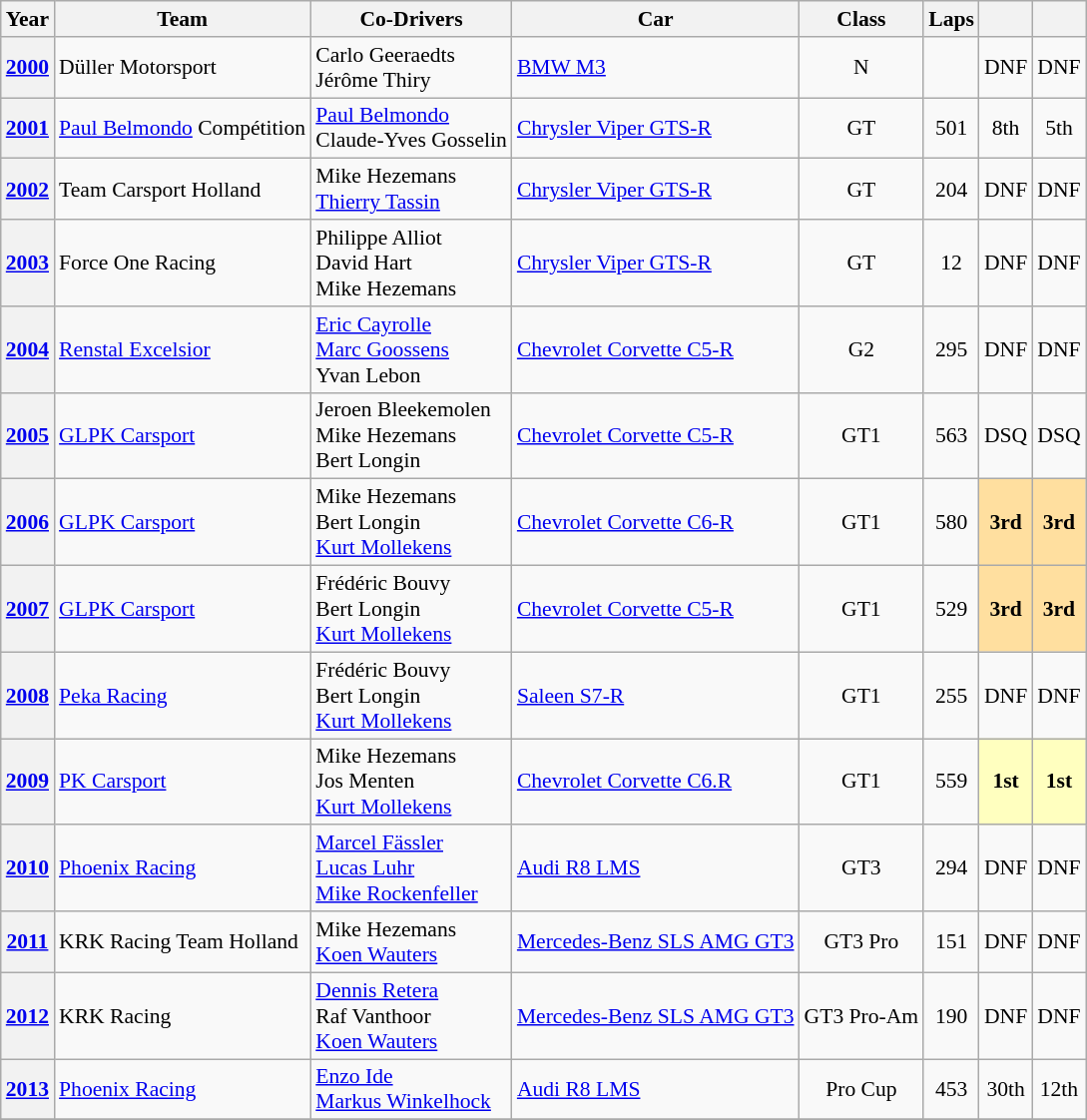<table class="wikitable" style="text-align:center; font-size:90%">
<tr>
<th>Year</th>
<th>Team</th>
<th>Co-Drivers</th>
<th>Car</th>
<th>Class</th>
<th>Laps</th>
<th></th>
<th></th>
</tr>
<tr>
<th><a href='#'>2000</a></th>
<td align="left"> Düller Motorsport</td>
<td align="left"> Carlo Geeraedts<br> Jérôme Thiry</td>
<td align="left"><a href='#'>BMW M3</a></td>
<td>N</td>
<td></td>
<td>DNF</td>
<td>DNF</td>
</tr>
<tr>
<th><a href='#'>2001</a></th>
<td align="left"> <a href='#'>Paul Belmondo</a> Compétition</td>
<td align="left"> <a href='#'>Paul Belmondo</a><br> Claude-Yves Gosselin</td>
<td align="left"><a href='#'>Chrysler Viper GTS-R</a></td>
<td>GT</td>
<td>501</td>
<td>8th</td>
<td>5th</td>
</tr>
<tr>
<th><a href='#'>2002</a></th>
<td align="left"> Team Carsport Holland</td>
<td align="left"> Mike Hezemans<br> <a href='#'>Thierry Tassin</a></td>
<td align="left"><a href='#'>Chrysler Viper GTS-R</a></td>
<td>GT</td>
<td>204</td>
<td>DNF</td>
<td>DNF</td>
</tr>
<tr>
<th><a href='#'>2003</a></th>
<td align="left"> Force One Racing</td>
<td align="left"> Philippe Alliot<br> David Hart<br> Mike Hezemans</td>
<td align="left"><a href='#'>Chrysler Viper GTS-R</a></td>
<td>GT</td>
<td>12</td>
<td>DNF</td>
<td>DNF</td>
</tr>
<tr>
<th><a href='#'>2004</a></th>
<td align="left"> <a href='#'>Renstal Excelsior</a></td>
<td align="left"> <a href='#'>Eric Cayrolle</a><br>  <a href='#'>Marc Goossens</a><br> Yvan Lebon</td>
<td align="left"><a href='#'>Chevrolet Corvette C5-R</a></td>
<td>G2</td>
<td>295</td>
<td>DNF</td>
<td>DNF</td>
</tr>
<tr>
<th><a href='#'>2005</a></th>
<td align="left"> <a href='#'>GLPK Carsport</a></td>
<td align="left"> Jeroen Bleekemolen<br> Mike Hezemans<br> Bert Longin</td>
<td align="left"><a href='#'>Chevrolet Corvette C5-R</a></td>
<td>GT1</td>
<td>563</td>
<td>DSQ</td>
<td>DSQ</td>
</tr>
<tr>
<th><a href='#'>2006</a></th>
<td align="left"> <a href='#'>GLPK Carsport</a></td>
<td align="left"> Mike Hezemans<br> Bert Longin<br> <a href='#'>Kurt Mollekens</a></td>
<td align="left"><a href='#'>Chevrolet Corvette C6-R</a></td>
<td>GT1</td>
<td>580</td>
<th style="background:#FFDF9F;">3rd</th>
<th style="background:#FFDF9F;">3rd</th>
</tr>
<tr>
<th><a href='#'>2007</a></th>
<td align="left"> <a href='#'>GLPK Carsport</a></td>
<td align="left"> Frédéric Bouvy<br> Bert Longin<br> <a href='#'>Kurt Mollekens</a></td>
<td align="left"><a href='#'>Chevrolet Corvette C5-R</a></td>
<td>GT1</td>
<td>529</td>
<th style="background:#FFDF9F;">3rd</th>
<th style="background:#FFDF9F;">3rd</th>
</tr>
<tr>
<th><a href='#'>2008</a></th>
<td align="left"> <a href='#'>Peka Racing</a></td>
<td align="left"> Frédéric Bouvy<br> Bert Longin<br> <a href='#'>Kurt Mollekens</a></td>
<td align="left"><a href='#'>Saleen S7-R</a></td>
<td>GT1</td>
<td>255</td>
<td>DNF</td>
<td>DNF</td>
</tr>
<tr>
<th><a href='#'>2009</a></th>
<td align="left"> <a href='#'>PK Carsport</a></td>
<td align="left"> Mike Hezemans<br> Jos Menten<br> <a href='#'>Kurt Mollekens</a></td>
<td align="left"><a href='#'>Chevrolet Corvette C6.R</a></td>
<td>GT1</td>
<td>559</td>
<th style="background:#FFFFBF;">1st</th>
<th style="background:#FFFFBF;">1st</th>
</tr>
<tr>
<th><a href='#'>2010</a></th>
<td align="left"> <a href='#'>Phoenix Racing</a></td>
<td align="left"> <a href='#'>Marcel Fässler</a><br> <a href='#'>Lucas Luhr</a><br> <a href='#'>Mike Rockenfeller</a></td>
<td align="left"><a href='#'>Audi R8 LMS</a></td>
<td>GT3</td>
<td>294</td>
<td>DNF</td>
<td>DNF</td>
</tr>
<tr>
<th><a href='#'>2011</a></th>
<td align="left"> KRK Racing Team Holland</td>
<td align="left"> Mike Hezemans<br> <a href='#'>Koen Wauters</a></td>
<td align="left"><a href='#'>Mercedes-Benz SLS AMG GT3</a></td>
<td>GT3 Pro</td>
<td>151</td>
<td>DNF</td>
<td>DNF</td>
</tr>
<tr>
<th><a href='#'>2012</a></th>
<td align="left"> KRK Racing</td>
<td align="left"> <a href='#'>Dennis Retera</a><br> Raf Vanthoor<br> <a href='#'>Koen Wauters</a></td>
<td align="left"><a href='#'>Mercedes-Benz SLS AMG GT3</a></td>
<td>GT3 Pro-Am</td>
<td>190</td>
<td>DNF</td>
<td>DNF</td>
</tr>
<tr>
<th><a href='#'>2013</a></th>
<td align="left"> <a href='#'>Phoenix Racing</a></td>
<td align="left"> <a href='#'>Enzo Ide</a><br> <a href='#'>Markus Winkelhock</a></td>
<td align="left"><a href='#'>Audi R8 LMS</a></td>
<td>Pro Cup</td>
<td>453</td>
<td>30th</td>
<td>12th</td>
</tr>
<tr>
</tr>
</table>
